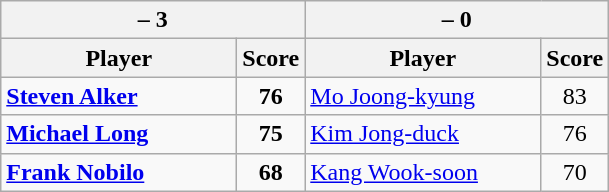<table class=wikitable>
<tr>
<th colspan=2> – 3</th>
<th colspan=2> – 0</th>
</tr>
<tr>
<th width=150>Player</th>
<th>Score</th>
<th width=150>Player</th>
<th>Score</th>
</tr>
<tr>
<td><strong><a href='#'>Steven Alker</a></strong></td>
<td align=center><strong>76</strong></td>
<td><a href='#'>Mo Joong-kyung</a></td>
<td align=center>83</td>
</tr>
<tr>
<td><strong><a href='#'>Michael Long</a></strong></td>
<td align=center><strong>75</strong></td>
<td><a href='#'>Kim Jong-duck</a></td>
<td align=center>76</td>
</tr>
<tr>
<td><strong><a href='#'>Frank Nobilo</a></strong></td>
<td align=center><strong>68</strong></td>
<td><a href='#'>Kang Wook-soon</a></td>
<td align=center>70</td>
</tr>
</table>
